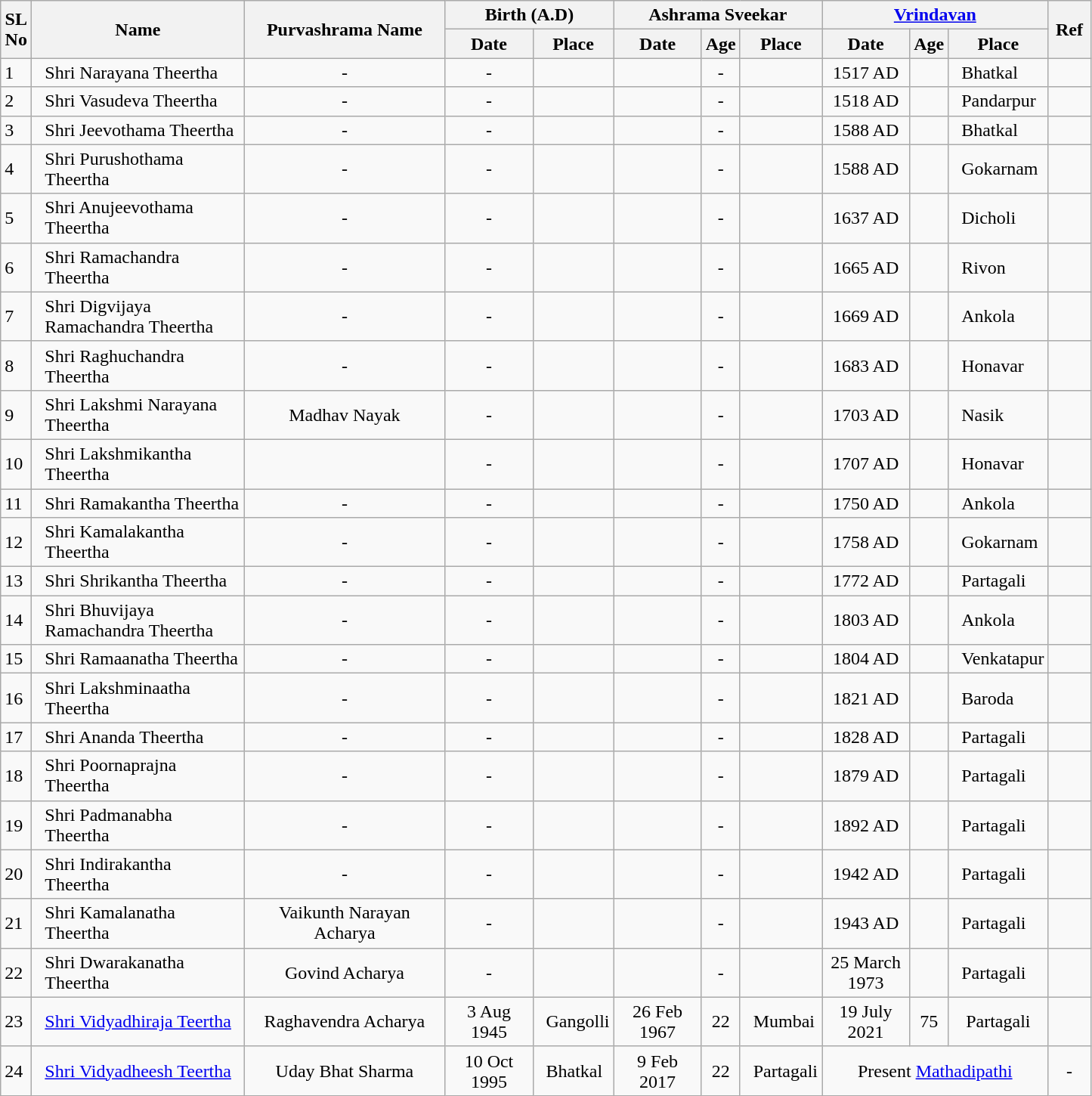<table class= "wikitable sortable" valign=" centre">
<tr>
<th scope="col"    width="20px"   rowspan="2">SL No                          </th>
<th scope="col"    width="180px"  rowspan="2">Name                           </th>
<th scope="col"    width="170px"  rowspan="2">Purvashrama Name               </th>
<th scope="col"                   colspan="2">Birth (A.D)                  </th>
<th scope="col"                   colspan="3">Ashrama Sveekar            </th>
<th scope="col"                   colspan="3"><a href='#'>Vrindavan</a>              </th>
<th scope="col"    width="30px"   rowspan="2">Ref                           </th>
</tr>
<tr>
<th scope="col"    width="70px">Date                       </th>
<th scope="col"    width="60px">Place                      </th>
<th scope="col"    width="70px">Date                       </th>
<th scope="col"    width="2px">Age                        </th>
<th scope="col"    width="60px">Place                      </th>
<th scope="col"    width="70px">Date                       </th>
<th scope="col"    width="2px">Age                       </th>
<th scope="col"    width="60px">Place                     </th>
</tr>
<tr>
<td>1</td>
<td style="padding-left: 0.7em">Shri Narayana Theertha</td>
<td style="text-align:center;">-</td>
<td style="text-align:center;">-</td>
<td style="padding-left: 0.7em"></td>
<td style="text-align:center;"></td>
<td style="text-align:center;">-</td>
<td style="padding-left: 0.7em"></td>
<td style="text-align:center;">1517 AD</td>
<td style="text-align:center;"></td>
<td style="padding-left: 0.7em">Bhatkal</td>
<td style="padding-left: 0.7em"></td>
</tr>
<tr>
<td>2</td>
<td style="padding-left: 0.7em">Shri Vasudeva Theertha</td>
<td style="text-align:center;">-</td>
<td style="text-align:center;">-</td>
<td style="padding-left: 0.7em"></td>
<td style="text-align:center;"></td>
<td style="text-align:center;">-</td>
<td style="padding-left: 0.7em"></td>
<td style="text-align:center;">1518 AD</td>
<td style="text-align:center;"></td>
<td style="padding-left: 0.7em">Pandarpur</td>
<td style="padding-left: 0.7em"></td>
</tr>
<tr>
<td>3</td>
<td style="padding-left: 0.7em">Shri Jeevothama Theertha</td>
<td style="text-align:center;">-</td>
<td style="text-align:center;">-</td>
<td style="padding-left: 0.7em"></td>
<td style="text-align:center;"></td>
<td style="text-align:center;">-</td>
<td style="padding-left: 0.7em"></td>
<td style="text-align:center;">1588 AD</td>
<td style="text-align:center;"></td>
<td style="padding-left: 0.7em">Bhatkal</td>
<td style="padding-left: 0.7em"></td>
</tr>
<tr>
<td>4</td>
<td style="padding-left: 0.7em">Shri Purushothama Theertha</td>
<td style="text-align:center;">-</td>
<td style="text-align:center;">-</td>
<td style="padding-left: 0.7em"></td>
<td style="text-align:center;"></td>
<td style="text-align:center;">-</td>
<td style="padding-left: 0.7em"></td>
<td style="text-align:center;">1588 AD</td>
<td style="text-align:center;"></td>
<td style="padding-left: 0.7em">Gokarnam</td>
<td style="padding-left: 0.7em"></td>
</tr>
<tr>
<td>5</td>
<td style="padding-left: 0.7em">Shri Anujeevothama Theertha</td>
<td style="text-align:center;">-</td>
<td style="text-align:center;">-</td>
<td style="padding-left: 0.7em"></td>
<td style="text-align:center;"></td>
<td style="text-align:center;">-</td>
<td style="padding-left: 0.7em"></td>
<td style="text-align:center;">1637 AD</td>
<td style="text-align:center;"></td>
<td style="padding-left: 0.7em">Dicholi</td>
<td style="padding-left: 0.7em"></td>
</tr>
<tr>
<td>6</td>
<td style="padding-left: 0.7em">Shri Ramachandra Theertha</td>
<td style="text-align:center;">-</td>
<td style="text-align:center;">-</td>
<td style="padding-left: 0.7em"></td>
<td style="text-align:center;"></td>
<td style="text-align:center;">-</td>
<td style="padding-left: 0.7em"></td>
<td style="text-align:center;">1665 AD</td>
<td style="text-align:center;"></td>
<td style="padding-left: 0.7em">Rivon</td>
<td style="padding-left: 0.7em"></td>
</tr>
<tr>
<td>7</td>
<td style="padding-left: 0.7em">Shri Digvijaya Ramachandra Theertha</td>
<td style="text-align:center;">-</td>
<td style="text-align:center;">-</td>
<td style="padding-left: 0.7em"></td>
<td style="text-align:center;"></td>
<td style="text-align:center;">-</td>
<td style="padding-left: 0.7em"></td>
<td style="text-align:center;">1669 AD</td>
<td style="text-align:center;"></td>
<td style="padding-left: 0.7em">Ankola</td>
<td style="padding-left: 0.7em"></td>
</tr>
<tr>
<td>8</td>
<td style="padding-left: 0.7em">Shri Raghuchandra Theertha</td>
<td style="text-align:center;">-</td>
<td style="text-align:center;">-</td>
<td style="padding-left: 0.7em"></td>
<td style="text-align:center;"></td>
<td style="text-align:center;">-</td>
<td style="padding-left: 0.7em"></td>
<td style="text-align:center;">1683 AD</td>
<td style="text-align:center;"></td>
<td style="padding-left: 0.7em">Honavar</td>
<td style="padding-left: 0.7em"></td>
</tr>
<tr>
<td>9</td>
<td style="padding-left: 0.7em">Shri Lakshmi Narayana Theertha</td>
<td style="text-align:center;">Madhav Nayak</td>
<td style="text-align:center;">-</td>
<td style="padding-left: 0.7em"></td>
<td style="text-align:center;"></td>
<td style="text-align:center;">-</td>
<td style="padding-left: 0.7em"></td>
<td style="text-align:center;">1703 AD</td>
<td style="text-align:center;"></td>
<td style="padding-left: 0.7em">Nasik</td>
<td></td>
</tr>
<tr>
<td>10</td>
<td style="padding-left: 0.7em">Shri Lakshmikantha Theertha</td>
<td style="text-align:center;"></td>
<td style="text-align:center;">-</td>
<td style="padding-left: 0.7em"></td>
<td style="text-align:center;"></td>
<td style="text-align:center;">-</td>
<td style="padding-left: 0.7em"></td>
<td style="text-align:center;">1707 AD</td>
<td style="text-align:center;"></td>
<td style="padding-left: 0.7em">Honavar</td>
<td style="padding-left: 0.7em"></td>
</tr>
<tr>
<td>11</td>
<td style="padding-left: 0.7em">Shri Ramakantha Theertha</td>
<td style="text-align:center;">-</td>
<td style="text-align:center;">-</td>
<td style="padding-left: 0.7em"></td>
<td style="text-align:center;"></td>
<td style="text-align:center;">-</td>
<td style="padding-left: 0.7em"></td>
<td style="text-align:center;">1750 AD</td>
<td style="text-align:center;"></td>
<td style="padding-left: 0.7em">Ankola</td>
<td style="padding-left: 0.7em"></td>
</tr>
<tr>
<td>12</td>
<td style="padding-left: 0.7em">Shri Kamalakantha Theertha</td>
<td style="text-align:center;">-</td>
<td style="text-align:center;">-</td>
<td style="padding-left: 0.7em"></td>
<td style="text-align:center;"></td>
<td style="text-align:center;">-</td>
<td style="padding-left: 0.7em"></td>
<td style="text-align:center;">1758 AD</td>
<td style="text-align:center;"></td>
<td style="padding-left: 0.7em">Gokarnam</td>
<td style="padding-left: 0.7em"></td>
</tr>
<tr>
<td>13</td>
<td style="padding-left: 0.7em">Shri Shrikantha Theertha</td>
<td style="text-align:center;">-</td>
<td style="text-align:center;">-</td>
<td style="padding-left: 0.7em"></td>
<td style="text-align:center;"></td>
<td style="text-align:center;">-</td>
<td style="padding-left: 0.7em"></td>
<td style="text-align:center;">1772 AD</td>
<td style="text-align:center;"></td>
<td style="padding-left: 0.7em">Partagali</td>
<td style="padding-left: 0.7em"></td>
</tr>
<tr>
<td>14</td>
<td style="padding-left: 0.7em">Shri Bhuvijaya Ramachandra Theertha</td>
<td style="text-align:center;">-</td>
<td style="text-align:center;">-</td>
<td style="padding-left: 0.7em"></td>
<td style="text-align:center;"></td>
<td style="text-align:center;">-</td>
<td style="padding-left: 0.7em"></td>
<td style="text-align:center;">1803 AD</td>
<td style="text-align:center;"></td>
<td style="padding-left: 0.7em">Ankola</td>
<td style="padding-left: 0.7em"></td>
</tr>
<tr>
<td>15</td>
<td style="padding-left: 0.7em">Shri Ramaanatha Theertha</td>
<td style="text-align:center;">-</td>
<td style="text-align:center;">-</td>
<td style="padding-left: 0.7em"></td>
<td style="text-align:center;"></td>
<td style="text-align:center;">-</td>
<td style="padding-left: 0.7em"></td>
<td style="text-align:center;">1804 AD</td>
<td style="text-align:center;"></td>
<td style="padding-left: 0.7em">Venkatapur</td>
<td style="padding-left: 0.7em"></td>
</tr>
<tr>
<td>16</td>
<td style="padding-left: 0.7em">Shri Lakshminaatha Theertha</td>
<td style="text-align:center;">-</td>
<td style="text-align:center;">-</td>
<td style="padding-left: 0.7em"></td>
<td style="text-align:center;"></td>
<td style="text-align:center;">-</td>
<td style="padding-left: 0.7em"></td>
<td style="text-align:center;">1821 AD</td>
<td style="text-align:center;"></td>
<td style="padding-left: 0.7em">Baroda</td>
<td style="padding-left: 0.7em"></td>
</tr>
<tr>
<td>17</td>
<td style="padding-left: 0.7em">Shri Ananda Theertha</td>
<td style="text-align:center;">-</td>
<td style="text-align:center;">-</td>
<td style="padding-left: 0.7em"></td>
<td style="text-align:center;"></td>
<td style="text-align:center;">-</td>
<td style="padding-left: 0.7em"></td>
<td style="text-align:center;">1828 AD</td>
<td style="text-align:center;"></td>
<td style="padding-left: 0.7em">Partagali</td>
<td style="padding-left: 0.7em"></td>
</tr>
<tr>
<td>18</td>
<td style="padding-left: 0.7em">Shri Poornaprajna  Theertha</td>
<td style="text-align:center;">-</td>
<td style="text-align:center;">-</td>
<td style="padding-left: 0.7em"></td>
<td style="text-align:center;"></td>
<td style="text-align:center;">-</td>
<td style="padding-left: 0.7em"></td>
<td style="text-align:center;">1879 AD</td>
<td style="text-align:center;"></td>
<td style="padding-left: 0.7em">Partagali</td>
<td style="padding-left: 0.7em"></td>
</tr>
<tr>
<td>19</td>
<td style="padding-left: 0.7em">Shri Padmanabha Theertha</td>
<td style="text-align:center;">-</td>
<td style="text-align:center;">-</td>
<td style="padding-left: 0.7em"></td>
<td style="text-align:center;"></td>
<td style="text-align:center;">-</td>
<td style="padding-left: 0.7em"></td>
<td style="text-align:center;">1892 AD</td>
<td style="text-align:center;"></td>
<td style="padding-left: 0.7em">Partagali</td>
<td style="padding-left: 0.7em"></td>
</tr>
<tr>
<td>20</td>
<td style="padding-left: 0.7em">Shri Indirakantha Theertha</td>
<td style="text-align:center;">-</td>
<td style="text-align:center;">-</td>
<td style="padding-left: 0.7em"></td>
<td style="text-align:center;"></td>
<td style="text-align:center;">-</td>
<td style="padding-left: 0.7em"></td>
<td style="text-align:center;">1942 AD</td>
<td style="text-align:center;"></td>
<td style="padding-left: 0.7em">Partagali</td>
<td style="padding-left: 0.7em"></td>
</tr>
<tr>
<td>21</td>
<td style="padding-left: 0.7em">Shri Kamalanatha Theertha</td>
<td style="text-align:center;">Vaikunth Narayan Acharya</td>
<td style="text-align:center;">-</td>
<td style="padding-left: 0.7em"></td>
<td style="text-align:center;"></td>
<td style="text-align:center;">-</td>
<td style="padding-left: 0.7em"></td>
<td style="text-align:center;">1943 AD</td>
<td style="text-align:center;"></td>
<td style="padding-left: 0.7em">Partagali</td>
<td style="padding-left: 0.7em"></td>
</tr>
<tr>
<td>22</td>
<td style="padding-left: 0.7em">Shri Dwarakanatha Theertha</td>
<td style="text-align:center;">Govind Acharya</td>
<td style="text-align:center;">-</td>
<td style="padding-left: 0.7em"></td>
<td style="text-align:center;"></td>
<td style="text-align:center;">-</td>
<td style="padding-left: 0.7em"></td>
<td style="text-align:center;">25 March 1973</td>
<td style="text-align:center;"></td>
<td style="padding-left: 0.7em">Partagali</td>
<td style="padding-left: 0.7em"></td>
</tr>
<tr>
<td>23</td>
<td style="padding-left: 0.7em"><a href='#'>Shri Vidyadhiraja Teertha</a></td>
<td style="text-align:center;">Raghavendra Acharya</td>
<td style="text-align:center;">3 Aug 1945</td>
<td style="padding-left: 0.7em">Gangolli</td>
<td style="text-align:center;">26 Feb 1967</td>
<td style="text-align:center;">22</td>
<td style="padding-left: 0.7em">Mumbai</td>
<td style="text-align:center;">19 July 2021</td>
<td style="text-align:center;">75</td>
<td style="text-align:center;">Partagali</td>
</tr>
<tr>
<td>24</td>
<td style="padding-left: 0.7em"><a href='#'>Shri Vidyadheesh Teertha</a></td>
<td style="text-align:center;">Uday Bhat Sharma</td>
<td style="text-align:center;">10 Oct 1995</td>
<td style="padding-left: 0.7em">Bhatkal</td>
<td style="text-align:center;">9 Feb 2017</td>
<td style="text-align:center;">22</td>
<td style="padding-left: 0.7em">Partagali</td>
<td colspan="3" style="text-align: center;">Present <a href='#'>Mathadipathi</a></td>
<td style="text-align:center;">-</td>
</tr>
</table>
